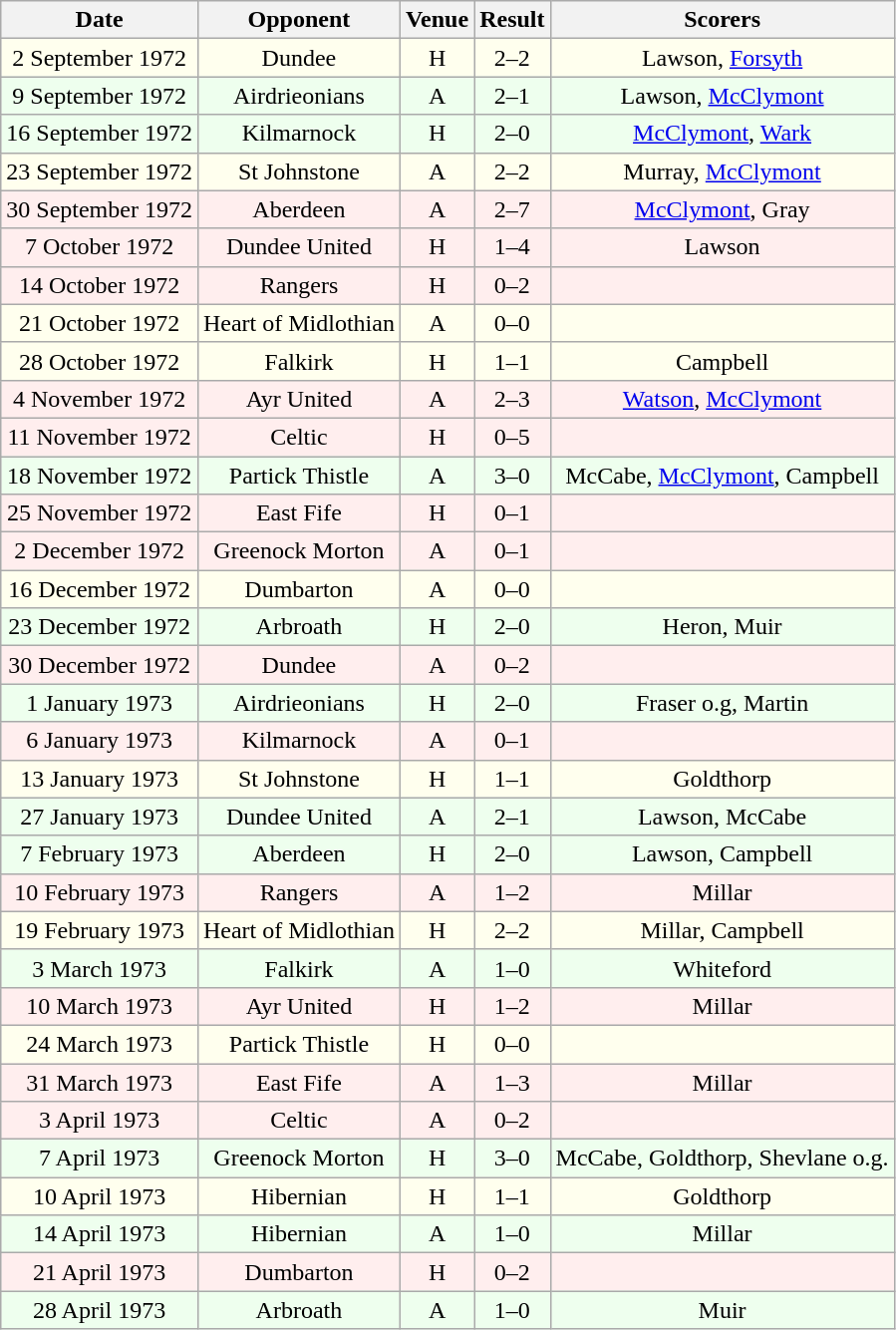<table class="wikitable sortable" style="font-size:100%; text-align:center">
<tr>
<th>Date</th>
<th>Opponent</th>
<th>Venue</th>
<th>Result</th>
<th>Scorers</th>
</tr>
<tr bgcolor = "#FFFFEE">
<td>2 September 1972</td>
<td>Dundee</td>
<td>H</td>
<td>2–2</td>
<td>Lawson, <a href='#'>Forsyth</a></td>
</tr>
<tr bgcolor = "#EEFFEE">
<td>9 September 1972</td>
<td>Airdrieonians</td>
<td>A</td>
<td>2–1</td>
<td>Lawson, <a href='#'>McClymont</a></td>
</tr>
<tr bgcolor = "#EEFFEE">
<td>16 September 1972</td>
<td>Kilmarnock</td>
<td>H</td>
<td>2–0</td>
<td><a href='#'>McClymont</a>, <a href='#'>Wark</a></td>
</tr>
<tr bgcolor = "#FFFFEE">
<td>23 September 1972</td>
<td>St Johnstone</td>
<td>A</td>
<td>2–2</td>
<td>Murray, <a href='#'>McClymont</a></td>
</tr>
<tr bgcolor = "#FFEEEE">
<td>30 September 1972</td>
<td>Aberdeen</td>
<td>A</td>
<td>2–7</td>
<td><a href='#'>McClymont</a>, Gray</td>
</tr>
<tr bgcolor = "#FFEEEE">
<td>7 October 1972</td>
<td>Dundee United</td>
<td>H</td>
<td>1–4</td>
<td>Lawson</td>
</tr>
<tr bgcolor = "#FFEEEE">
<td>14 October 1972</td>
<td>Rangers</td>
<td>H</td>
<td>0–2</td>
<td></td>
</tr>
<tr bgcolor = "#FFFFEE">
<td>21 October 1972</td>
<td>Heart of Midlothian</td>
<td>A</td>
<td>0–0</td>
<td></td>
</tr>
<tr bgcolor = "#FFFFEE">
<td>28 October 1972</td>
<td>Falkirk</td>
<td>H</td>
<td>1–1</td>
<td>Campbell</td>
</tr>
<tr bgcolor = "#FFEEEE">
<td>4 November 1972</td>
<td>Ayr United</td>
<td>A</td>
<td>2–3</td>
<td><a href='#'>Watson</a>, <a href='#'>McClymont</a></td>
</tr>
<tr bgcolor = "#FFEEEE">
<td>11 November 1972</td>
<td>Celtic</td>
<td>H</td>
<td>0–5</td>
<td></td>
</tr>
<tr bgcolor = "#EEFFEE">
<td>18 November 1972</td>
<td>Partick Thistle</td>
<td>A</td>
<td>3–0</td>
<td>McCabe, <a href='#'>McClymont</a>, Campbell</td>
</tr>
<tr bgcolor = "#FFEEEE">
<td>25 November 1972</td>
<td>East Fife</td>
<td>H</td>
<td>0–1</td>
<td></td>
</tr>
<tr bgcolor = "#FFEEEE">
<td>2 December 1972</td>
<td>Greenock Morton</td>
<td>A</td>
<td>0–1</td>
<td></td>
</tr>
<tr bgcolor = "#FFFFEE">
<td>16 December 1972</td>
<td>Dumbarton</td>
<td>A</td>
<td>0–0</td>
<td></td>
</tr>
<tr bgcolor = "#EEFFEE">
<td>23 December 1972</td>
<td>Arbroath</td>
<td>H</td>
<td>2–0</td>
<td>Heron, Muir</td>
</tr>
<tr bgcolor = "#FFEEEE">
<td>30 December 1972</td>
<td>Dundee</td>
<td>A</td>
<td>0–2</td>
<td></td>
</tr>
<tr bgcolor = "#EEFFEE">
<td>1 January 1973</td>
<td>Airdrieonians</td>
<td>H</td>
<td>2–0</td>
<td>Fraser o.g, Martin</td>
</tr>
<tr bgcolor = "#FFEEEE">
<td>6 January 1973</td>
<td>Kilmarnock</td>
<td>A</td>
<td>0–1</td>
<td></td>
</tr>
<tr bgcolor = "#FFFFEE">
<td>13 January 1973</td>
<td>St Johnstone</td>
<td>H</td>
<td>1–1</td>
<td>Goldthorp</td>
</tr>
<tr bgcolor = "#EEFFEE">
<td>27 January 1973</td>
<td>Dundee United</td>
<td>A</td>
<td>2–1</td>
<td>Lawson, McCabe</td>
</tr>
<tr bgcolor = "#EEFFEE">
<td>7 February 1973</td>
<td>Aberdeen</td>
<td>H</td>
<td>2–0</td>
<td>Lawson, Campbell</td>
</tr>
<tr bgcolor = "#FFEEEE">
<td>10 February 1973</td>
<td>Rangers</td>
<td>A</td>
<td>1–2</td>
<td>Millar</td>
</tr>
<tr bgcolor = "#FFFFEE">
<td>19 February 1973</td>
<td>Heart of Midlothian</td>
<td>H</td>
<td>2–2</td>
<td>Millar, Campbell</td>
</tr>
<tr bgcolor = "#EEFFEE">
<td>3 March 1973</td>
<td>Falkirk</td>
<td>A</td>
<td>1–0</td>
<td>Whiteford</td>
</tr>
<tr bgcolor = "#FFEEEE">
<td>10 March 1973</td>
<td>Ayr United</td>
<td>H</td>
<td>1–2</td>
<td>Millar</td>
</tr>
<tr bgcolor = "#FFFFEE">
<td>24 March 1973</td>
<td>Partick Thistle</td>
<td>H</td>
<td>0–0</td>
<td></td>
</tr>
<tr bgcolor = "#FFEEEE">
<td>31 March 1973</td>
<td>East Fife</td>
<td>A</td>
<td>1–3</td>
<td>Millar</td>
</tr>
<tr bgcolor = "#FFEEEE">
<td>3 April 1973</td>
<td>Celtic</td>
<td>A</td>
<td>0–2</td>
<td></td>
</tr>
<tr bgcolor = "#EEFFEE">
<td>7 April 1973</td>
<td>Greenock Morton</td>
<td>H</td>
<td>3–0</td>
<td>McCabe, Goldthorp, Shevlane o.g.</td>
</tr>
<tr bgcolor = "#FFFFEE">
<td>10 April 1973</td>
<td>Hibernian</td>
<td>H</td>
<td>1–1</td>
<td>Goldthorp</td>
</tr>
<tr bgcolor = "#EEFFEE">
<td>14 April 1973</td>
<td>Hibernian</td>
<td>A</td>
<td>1–0</td>
<td>Millar</td>
</tr>
<tr bgcolor = "#FFEEEE">
<td>21 April 1973</td>
<td>Dumbarton</td>
<td>H</td>
<td>0–2</td>
<td></td>
</tr>
<tr bgcolor = "#EEFFEE">
<td>28 April 1973</td>
<td>Arbroath</td>
<td>A</td>
<td>1–0</td>
<td>Muir</td>
</tr>
</table>
